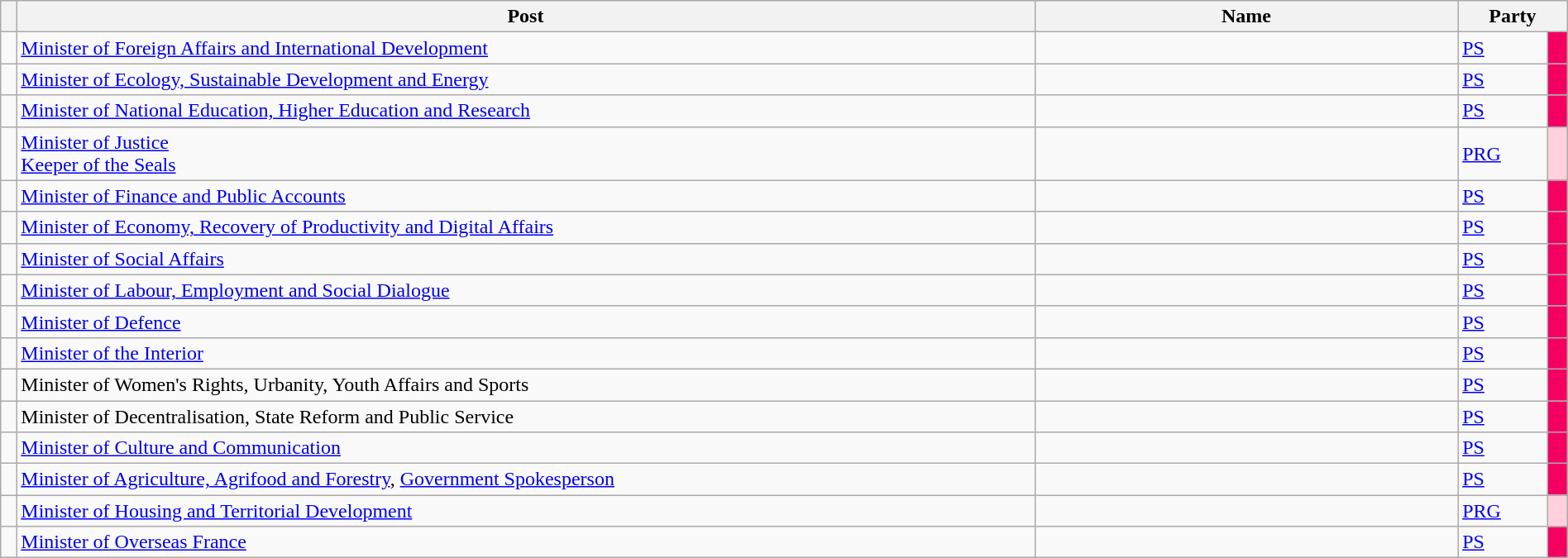<table class="wikitable sortable" style="width:100%;">
<tr>
<th class="unsortable"></th>
<th width=65%>Post</th>
<th width=27%>Name</th>
<th colspan="2" width="7%">Party</th>
</tr>
<tr>
<td></td>
<td><a href='#'>Minister of Foreign Affairs and International Development</a></td>
<td></td>
<td><a href='#'>PS</a></td>
<td style="width:1px;; background:#F40061;"></td>
</tr>
<tr>
<td></td>
<td><a href='#'>Minister of Ecology, Sustainable Development and Energy</a></td>
<td></td>
<td><a href='#'>PS</a></td>
<td style="width:1px;; background:#F40061;"></td>
</tr>
<tr>
<td></td>
<td><a href='#'>Minister of National Education, Higher Education and Research</a></td>
<td></td>
<td><a href='#'>PS</a></td>
<td style="width:1px;; background:#F40061;"></td>
</tr>
<tr>
<td></td>
<td><a href='#'>Minister of Justice</a><br><a href='#'>Keeper of the Seals</a></td>
<td></td>
<td><a href='#'>PRG</a></td>
<td style="width:1px;; background:#ffd1dc;"></td>
</tr>
<tr>
<td></td>
<td><a href='#'>Minister of Finance and Public Accounts</a></td>
<td></td>
<td><a href='#'>PS</a></td>
<td style="width:1px;; background:#F40061;"></td>
</tr>
<tr>
<td></td>
<td><a href='#'>Minister of Economy, Recovery of Productivity and Digital Affairs</a></td>
<td></td>
<td><a href='#'>PS</a></td>
<td style="width:1px;; background:#F40061;"></td>
</tr>
<tr>
<td></td>
<td><a href='#'>Minister of Social Affairs</a></td>
<td></td>
<td><a href='#'>PS</a></td>
<td style="width:1px;; background:#F40061;"></td>
</tr>
<tr>
<td></td>
<td><a href='#'>Minister of Labour, Employment and Social Dialogue</a></td>
<td></td>
<td><a href='#'>PS</a></td>
<td style="width:1px;; background:#F40061;"></td>
</tr>
<tr>
<td></td>
<td><a href='#'>Minister of Defence</a></td>
<td></td>
<td><a href='#'>PS</a></td>
<td style="width:1px;; background:#F40061;"></td>
</tr>
<tr>
<td></td>
<td><a href='#'>Minister of the Interior</a></td>
<td></td>
<td><a href='#'>PS</a></td>
<td style="width:1px;; background:#F40061;"></td>
</tr>
<tr>
<td></td>
<td>Minister of Women's Rights, Urbanity, Youth Affairs and Sports</td>
<td></td>
<td><a href='#'>PS</a></td>
<td style="width:1px;; background:#F40061;"></td>
</tr>
<tr>
<td></td>
<td>Minister of Decentralisation, State Reform and Public Service</td>
<td></td>
<td><a href='#'>PS</a></td>
<td style="width:1px;; background:#F40061;"></td>
</tr>
<tr>
<td></td>
<td><a href='#'>Minister of Culture and Communication</a></td>
<td></td>
<td><a href='#'>PS</a></td>
<td style="width:1px;; background:#F40061;"></td>
</tr>
<tr>
<td></td>
<td><a href='#'>Minister of Agriculture, Agrifood and Forestry</a>, <a href='#'>Government Spokesperson</a></td>
<td></td>
<td><a href='#'>PS</a></td>
<td style="width:1px;; background:#F40061;"></td>
</tr>
<tr>
<td></td>
<td><a href='#'>Minister of Housing and Territorial Development</a></td>
<td></td>
<td><a href='#'>PRG</a></td>
<td style="width:1px;; background:#ffd1dc;"></td>
</tr>
<tr>
<td></td>
<td><a href='#'>Minister of Overseas France</a></td>
<td></td>
<td><a href='#'>PS</a></td>
<td style="width:1px;; background:#F40061;"></td>
</tr>
</table>
